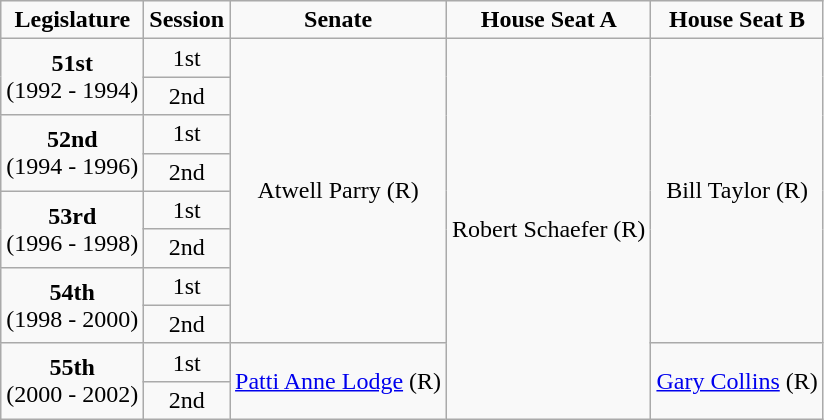<table class=wikitable style="text-align:center">
<tr>
<td><strong>Legislature</strong></td>
<td><strong>Session</strong></td>
<td><strong>Senate</strong></td>
<td><strong>House Seat A</strong></td>
<td><strong>House Seat B</strong></td>
</tr>
<tr>
<td rowspan="2" colspan="1" style="text-align: center;"><strong>51st</strong> <br> (1992 - 1994)</td>
<td>1st</td>
<td rowspan="8" colspan="1" style="text-align: center;" >Atwell Parry (R)</td>
<td rowspan="10" colspan="1" style="text-align: center;" >Robert Schaefer (R)</td>
<td rowspan="8" colspan="1" style="text-align: center;" >Bill Taylor (R)</td>
</tr>
<tr>
<td>2nd</td>
</tr>
<tr>
<td rowspan="2" colspan="1" style="text-align: center;"><strong>52nd</strong> <br> (1994 - 1996)</td>
<td>1st</td>
</tr>
<tr>
<td>2nd</td>
</tr>
<tr>
<td rowspan="2" colspan="1" style="text-align: center;"><strong>53rd</strong> <br> (1996 - 1998)</td>
<td>1st</td>
</tr>
<tr>
<td>2nd</td>
</tr>
<tr>
<td rowspan="2" colspan="1" style="text-align: center;"><strong>54th</strong> <br> (1998 - 2000)</td>
<td>1st</td>
</tr>
<tr>
<td>2nd</td>
</tr>
<tr>
<td rowspan="2" colspan="1" style="text-align: center;"><strong>55th</strong> <br> (2000 - 2002)</td>
<td>1st</td>
<td rowspan="2" colspan="1" style="text-align: center;" ><a href='#'>Patti Anne Lodge</a> (R)</td>
<td rowspan="2" colspan="1" style="text-align: center;" ><a href='#'>Gary Collins</a> (R)</td>
</tr>
<tr>
<td>2nd</td>
</tr>
</table>
